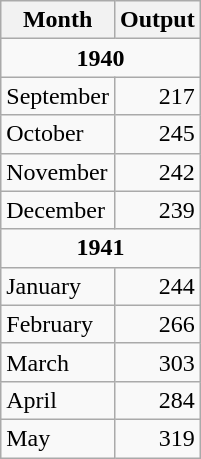<table class="wikitable floatright">
<tr>
<th>Month</th>
<th>Output</th>
</tr>
<tr>
<td colspan="2" style="text-align:center;"><strong>1940</strong></td>
</tr>
<tr>
<td>September</td>
<td style="text-align:right">217</td>
</tr>
<tr>
<td>October</td>
<td style="text-align:right">245</td>
</tr>
<tr>
<td>November</td>
<td style="text-align:right">242</td>
</tr>
<tr>
<td>December</td>
<td style="text-align:right">239</td>
</tr>
<tr>
<td colspan="2" style="text-align:center;"><strong>1941</strong></td>
</tr>
<tr>
<td>January</td>
<td style="text-align:right">244</td>
</tr>
<tr>
<td>February</td>
<td style="text-align:right">266</td>
</tr>
<tr>
<td>March</td>
<td style="text-align:right">303</td>
</tr>
<tr>
<td>April</td>
<td style="text-align:right">284</td>
</tr>
<tr>
<td>May</td>
<td style="text-align:right">319</td>
</tr>
</table>
